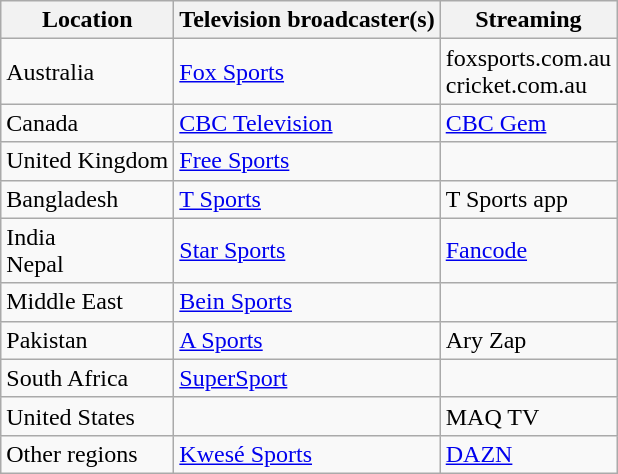<table class="wikitable">
<tr>
<th>Location</th>
<th>Television broadcaster(s)</th>
<th>Streaming</th>
</tr>
<tr>
<td>Australia</td>
<td> <a href='#'>Fox Sports</a></td>
<td>foxsports.com.au<br>cricket.com.au</td>
</tr>
<tr>
<td>Canada</td>
<td><a href='#'>CBC Television</a></td>
<td><a href='#'>CBC Gem</a></td>
</tr>
<tr>
<td>United Kingdom</td>
<td> <a href='#'>Free Sports</a></td>
<td></td>
</tr>
<tr>
<td>Bangladesh</td>
<td> <a href='#'>T Sports</a></td>
<td>T Sports app</td>
</tr>
<tr>
<td>India<br>Nepal</td>
<td> <a href='#'>Star Sports</a></td>
<td><a href='#'>Fancode</a></td>
</tr>
<tr>
<td>Middle East</td>
<td><a href='#'>Bein Sports</a></td>
<td></td>
</tr>
<tr>
<td>Pakistan</td>
<td><a href='#'>A Sports</a></td>
<td>Ary Zap</td>
</tr>
<tr>
<td>South Africa</td>
<td><a href='#'>SuperSport</a></td>
<td></td>
</tr>
<tr>
<td>United States</td>
<td></td>
<td>MAQ TV</td>
</tr>
<tr>
<td>Other regions</td>
<td><a href='#'>Kwesé Sports</a></td>
<td><a href='#'>DAZN</a></td>
</tr>
</table>
